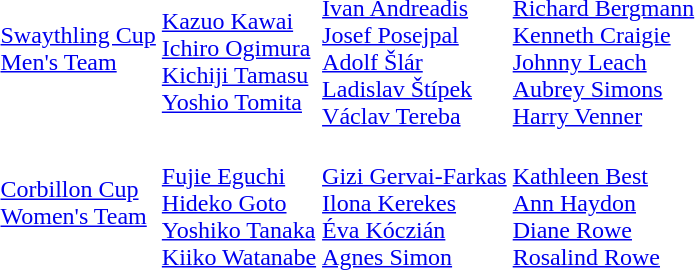<table>
<tr>
<td><a href='#'>Swaythling Cup<br>Men's Team</a></td>
<td><br><a href='#'>Kazuo Kawai</a><br><a href='#'>Ichiro Ogimura</a><br><a href='#'>Kichiji Tamasu</a><br><a href='#'>Yoshio Tomita</a></td>
<td><br><a href='#'>Ivan Andreadis</a><br><a href='#'>Josef Posejpal</a><br><a href='#'>Adolf Šlár</a><br><a href='#'>Ladislav Štípek</a><br><a href='#'>Václav Tereba</a></td>
<td><br><a href='#'>Richard Bergmann</a><br><a href='#'>Kenneth Craigie</a><br><a href='#'>Johnny Leach</a><br><a href='#'>Aubrey Simons</a><br><a href='#'>Harry Venner</a></td>
</tr>
<tr>
<td><a href='#'>Corbillon Cup<br>Women's Team</a></td>
<td><br><a href='#'>Fujie Eguchi</a><br><a href='#'>Hideko Goto</a><br><a href='#'>Yoshiko Tanaka</a><br><a href='#'>Kiiko Watanabe</a></td>
<td><br><a href='#'>Gizi Gervai-Farkas</a><br><a href='#'>Ilona Kerekes</a><br><a href='#'>Éva Kóczián</a><br><a href='#'>Agnes Simon</a></td>
<td><br><a href='#'>Kathleen Best</a><br><a href='#'>Ann Haydon</a><br><a href='#'>Diane Rowe</a><br><a href='#'>Rosalind Rowe</a></td>
</tr>
</table>
